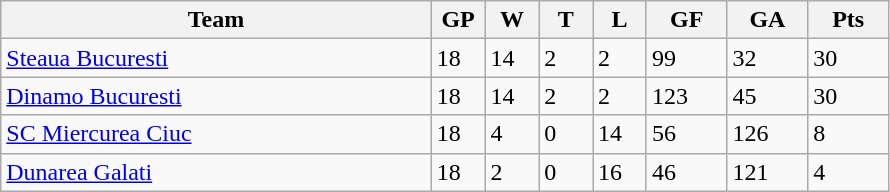<table class="wikitable">
<tr>
<th width="40%">Team</th>
<th width="5%">GP</th>
<th width="5%">W</th>
<th width="5%">T</th>
<th width="5%">L</th>
<th width="7.5%">GF</th>
<th width="7.5%">GA</th>
<th width="7.5%">Pts</th>
</tr>
<tr>
<td><a href='#'>Steaua Bucuresti</a></td>
<td>18</td>
<td>14</td>
<td>2</td>
<td>2</td>
<td>99</td>
<td>32</td>
<td>30</td>
</tr>
<tr>
<td><a href='#'>Dinamo Bucuresti</a></td>
<td>18</td>
<td>14</td>
<td>2</td>
<td>2</td>
<td>123</td>
<td>45</td>
<td>30</td>
</tr>
<tr>
<td><a href='#'>SC Miercurea Ciuc</a></td>
<td>18</td>
<td>4</td>
<td>0</td>
<td>14</td>
<td>56</td>
<td>126</td>
<td>8</td>
</tr>
<tr>
<td><a href='#'>Dunarea Galati</a></td>
<td>18</td>
<td>2</td>
<td>0</td>
<td>16</td>
<td>46</td>
<td>121</td>
<td>4</td>
</tr>
</table>
